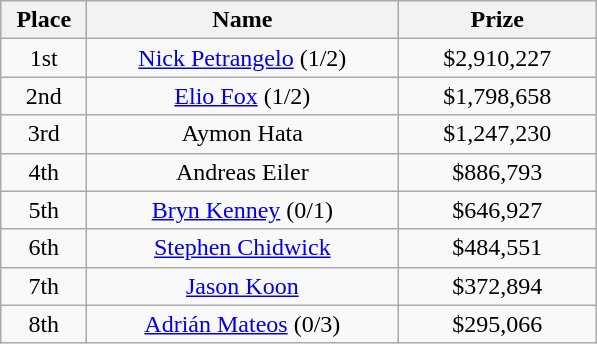<table class="wikitable">
<tr>
<th width="50">Place</th>
<th width="200">Name</th>
<th width="125">Prize</th>
</tr>
<tr>
<td align = "center">1st</td>
<td align = "center"><a href='#'>Nick Petrangelo</a> (1/2)</td>
<td align = "center">$2,910,227</td>
</tr>
<tr>
<td align = "center">2nd</td>
<td align = "center"><a href='#'>Elio Fox</a> (1/2)</td>
<td align = "center">$1,798,658</td>
</tr>
<tr>
<td align = "center">3rd</td>
<td align = "center">Aymon Hata</td>
<td align = "center">$1,247,230</td>
</tr>
<tr>
<td align = "center">4th</td>
<td align = "center">Andreas Eiler</td>
<td align = "center">$886,793</td>
</tr>
<tr>
<td align = "center">5th</td>
<td align = "center"><a href='#'>Bryn Kenney</a> (0/1)</td>
<td align = "center">$646,927</td>
</tr>
<tr>
<td align = "center">6th</td>
<td align = "center"><a href='#'>Stephen Chidwick</a></td>
<td align = "center">$484,551</td>
</tr>
<tr>
<td align = "center">7th</td>
<td align = "center"><a href='#'>Jason Koon</a></td>
<td align = "center">$372,894</td>
</tr>
<tr>
<td align = "center">8th</td>
<td align = "center"><a href='#'>Adrián Mateos</a> (0/3)</td>
<td align = "center">$295,066</td>
</tr>
</table>
